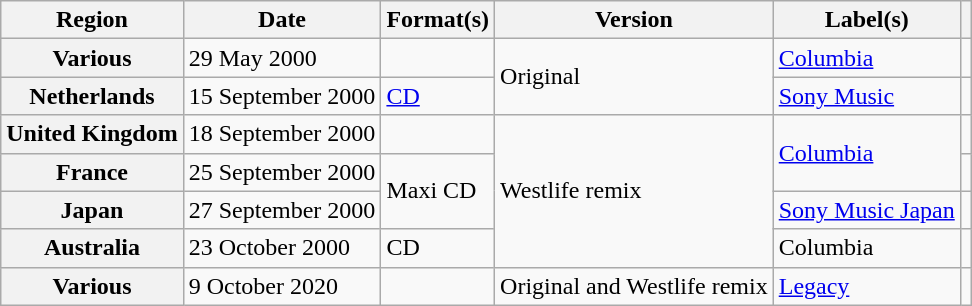<table class="wikitable sortable plainrowheaders">
<tr>
<th scope="col">Region</th>
<th scope="col">Date</th>
<th scope="col">Format(s)</th>
<th scope="col">Version</th>
<th scope="col">Label(s)</th>
<th scope="col"></th>
</tr>
<tr>
<th scope="row">Various</th>
<td>29 May 2000</td>
<td></td>
<td rowspan="2">Original</td>
<td><a href='#'>Columbia</a></td>
<td></td>
</tr>
<tr>
<th scope="row">Netherlands</th>
<td>15 September 2000</td>
<td><a href='#'>CD</a></td>
<td><a href='#'>Sony Music</a></td>
<td></td>
</tr>
<tr>
<th scope="row">United Kingdom</th>
<td>18 September 2000</td>
<td></td>
<td rowspan="4">Westlife remix</td>
<td rowspan="2"><a href='#'>Columbia</a></td>
<td></td>
</tr>
<tr>
<th scope="row">France</th>
<td>25 September 2000</td>
<td rowspan="2">Maxi CD</td>
<td></td>
</tr>
<tr>
<th scope="row">Japan</th>
<td>27 September 2000</td>
<td><a href='#'>Sony Music Japan</a></td>
<td></td>
</tr>
<tr>
<th scope="row">Australia</th>
<td>23 October 2000</td>
<td>CD</td>
<td>Columbia</td>
<td></td>
</tr>
<tr>
<th scope="row">Various</th>
<td>9 October 2020</td>
<td></td>
<td rowspan="4">Original and Westlife remix</td>
<td><a href='#'>Legacy</a></td>
<td></td>
</tr>
</table>
